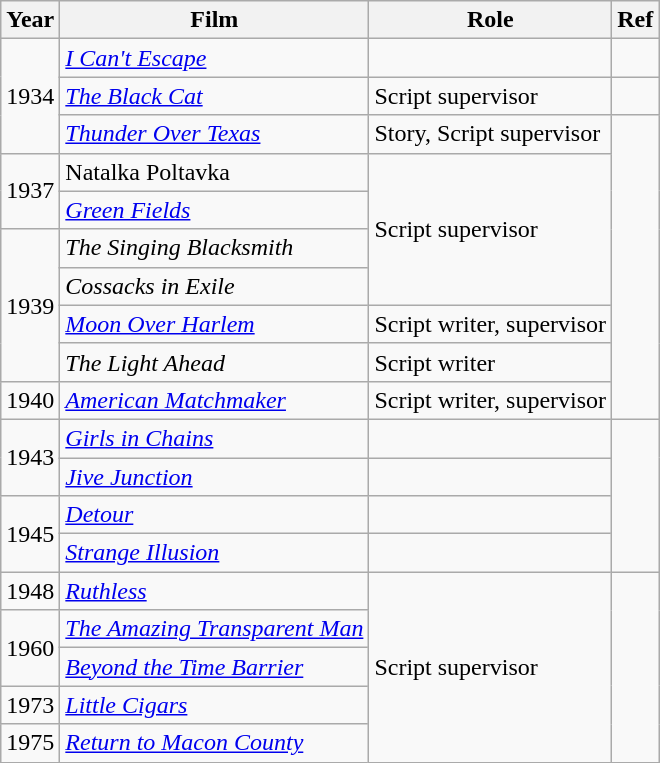<table class="wikitable">
<tr>
<th>Year</th>
<th>Film</th>
<th>Role</th>
<th>Ref</th>
</tr>
<tr>
<td rowspan="3">1934</td>
<td><em><a href='#'>I Can't Escape</a></em></td>
<td></td>
<td></td>
</tr>
<tr>
<td><em><a href='#'>The Black Cat</a></em></td>
<td>Script supervisor</td>
<td></td>
</tr>
<tr>
<td><em><a href='#'>Thunder Over Texas</a></em></td>
<td>Story, Script supervisor</td>
<td rowspan="8"></td>
</tr>
<tr>
<td rowspan="2">1937</td>
<td>Natalka Poltavka</td>
<td rowspan="4">Script supervisor</td>
</tr>
<tr>
<td><a href='#'><em>Green Fields</em></a></td>
</tr>
<tr>
<td rowspan="4">1939</td>
<td><em>The Singing Blacksmith</em></td>
</tr>
<tr>
<td><em>Cossacks in Exile</em></td>
</tr>
<tr>
<td><em><a href='#'>Moon Over Harlem</a></em></td>
<td>Script writer, supervisor</td>
</tr>
<tr>
<td><em>The Light Ahead</em></td>
<td>Script writer</td>
</tr>
<tr>
<td>1940</td>
<td><em><a href='#'>American Matchmaker</a></em></td>
<td>Script writer, supervisor</td>
</tr>
<tr>
<td rowspan="2">1943</td>
<td><em><a href='#'>Girls in Chains</a></em></td>
<td></td>
<td rowspan="4"></td>
</tr>
<tr>
<td><em><a href='#'>Jive Junction</a></em></td>
<td></td>
</tr>
<tr>
<td rowspan="2">1945</td>
<td><em><a href='#'>Detour</a></em></td>
<td></td>
</tr>
<tr>
<td><em><a href='#'>Strange Illusion</a></em></td>
<td></td>
</tr>
<tr>
<td>1948</td>
<td><em><a href='#'>Ruthless</a></em></td>
<td rowspan="5">Script supervisor</td>
<td rowspan="5"></td>
</tr>
<tr>
<td rowspan="2">1960</td>
<td><em><a href='#'>The Amazing Transparent Man</a></em></td>
</tr>
<tr>
<td><em><a href='#'>Beyond the Time Barrier</a></em></td>
</tr>
<tr>
<td>1973</td>
<td><em><a href='#'>Little Cigars</a></em></td>
</tr>
<tr>
<td>1975</td>
<td><em><a href='#'>Return to Macon County</a></em></td>
</tr>
</table>
